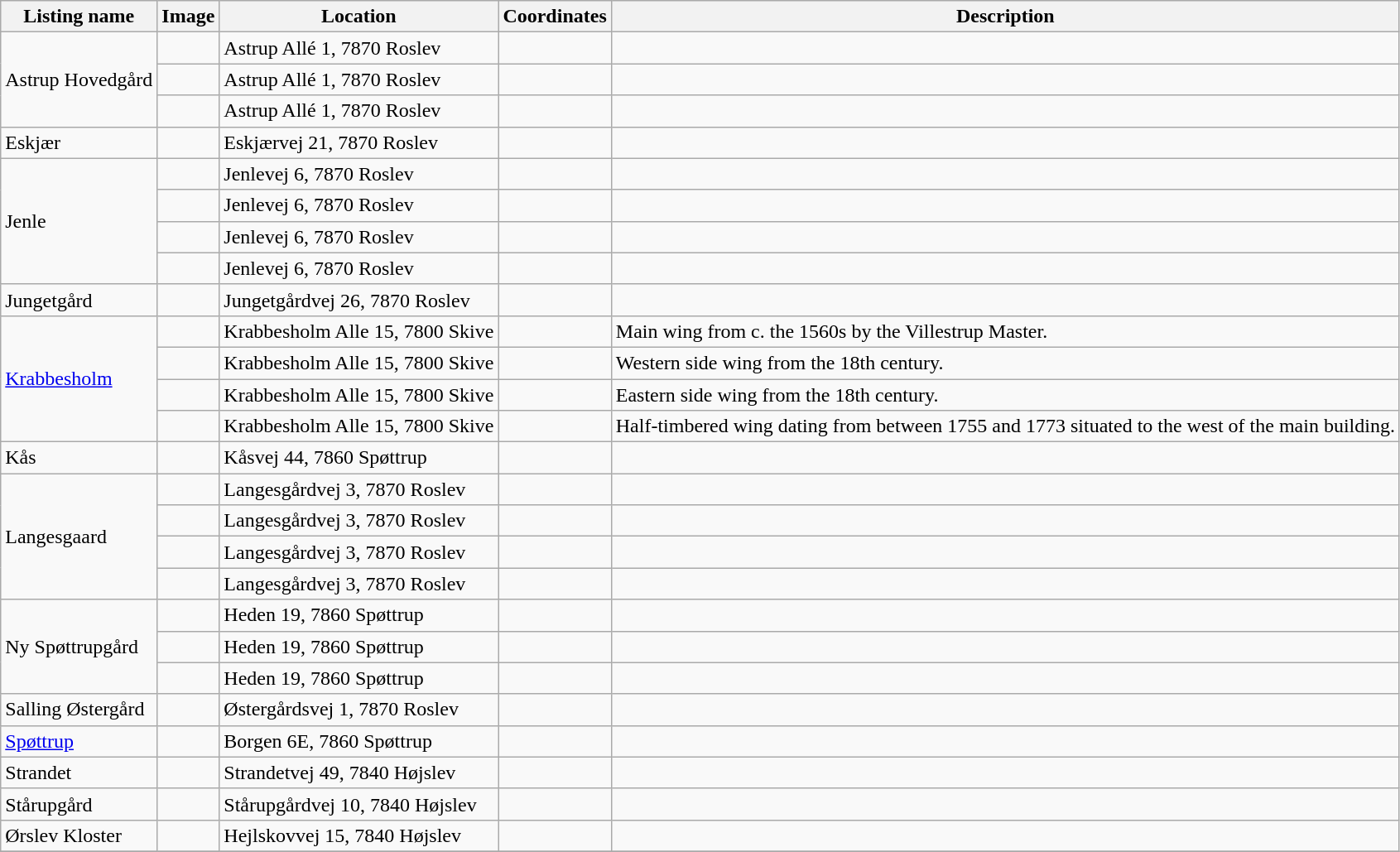<table class="wikitable sortable">
<tr>
<th>Listing name</th>
<th>Image</th>
<th>Location</th>
<th>Coordinates</th>
<th>Description</th>
</tr>
<tr>
<td rowspan="3">Astrup Hovedgård</td>
<td></td>
<td>Astrup Allé 1, 7870 Roslev</td>
<td></td>
<td></td>
</tr>
<tr>
<td></td>
<td>Astrup Allé 1, 7870 Roslev</td>
<td></td>
<td></td>
</tr>
<tr>
<td></td>
<td>Astrup Allé 1, 7870 Roslev</td>
<td></td>
<td></td>
</tr>
<tr>
<td>Eskjær</td>
<td></td>
<td>Eskjærvej 21, 7870 Roslev</td>
<td></td>
<td></td>
</tr>
<tr>
<td rowspan="4">Jenle</td>
<td></td>
<td>Jenlevej 6, 7870 Roslev</td>
<td></td>
<td></td>
</tr>
<tr>
<td></td>
<td>Jenlevej 6, 7870 Roslev</td>
<td></td>
<td></td>
</tr>
<tr>
<td></td>
<td>Jenlevej 6, 7870 Roslev</td>
<td></td>
<td></td>
</tr>
<tr>
<td></td>
<td>Jenlevej 6, 7870 Roslev</td>
<td></td>
<td></td>
</tr>
<tr>
<td>Jungetgård</td>
<td></td>
<td>Jungetgårdvej 26, 7870 Roslev</td>
<td></td>
<td></td>
</tr>
<tr>
<td rowspan="4"><a href='#'>Krabbesholm</a></td>
<td></td>
<td>Krabbesholm Alle 15, 7800 Skive</td>
<td></td>
<td>Main wing from c. the 1560s by the Villestrup Master.</td>
</tr>
<tr>
<td></td>
<td>Krabbesholm Alle 15, 7800 Skive</td>
<td></td>
<td>Western side wing from the 18th century.</td>
</tr>
<tr>
<td></td>
<td>Krabbesholm Alle 15, 7800 Skive</td>
<td></td>
<td>Eastern side wing from the 18th century.</td>
</tr>
<tr>
<td></td>
<td>Krabbesholm Alle 15, 7800 Skive</td>
<td></td>
<td>Half-timbered wing dating from between 1755 and 1773 situated to the west of the main building.</td>
</tr>
<tr>
<td>Kås</td>
<td></td>
<td>Kåsvej 44, 7860 Spøttrup</td>
<td></td>
<td></td>
</tr>
<tr>
<td rowspan="4">Langesgaard</td>
<td></td>
<td>Langesgårdvej 3, 7870 Roslev</td>
<td></td>
<td></td>
</tr>
<tr>
<td></td>
<td>Langesgårdvej 3, 7870 Roslev</td>
<td></td>
<td></td>
</tr>
<tr>
<td></td>
<td>Langesgårdvej 3, 7870 Roslev</td>
<td></td>
<td></td>
</tr>
<tr>
<td></td>
<td>Langesgårdvej 3, 7870 Roslev</td>
<td></td>
<td></td>
</tr>
<tr>
<td rowspan="3">Ny Spøttrupgård</td>
<td></td>
<td>Heden 19, 7860 Spøttrup</td>
<td></td>
<td></td>
</tr>
<tr>
<td></td>
<td>Heden 19, 7860 Spøttrup</td>
<td></td>
<td></td>
</tr>
<tr>
<td></td>
<td>Heden 19, 7860 Spøttrup</td>
<td></td>
<td></td>
</tr>
<tr>
<td>Salling Østergård</td>
<td></td>
<td>Østergårdsvej 1, 7870 Roslev</td>
<td></td>
<td></td>
</tr>
<tr>
<td><a href='#'>Spøttrup</a></td>
<td></td>
<td>Borgen 6E, 7860 Spøttrup</td>
<td></td>
<td></td>
</tr>
<tr>
<td>Strandet</td>
<td></td>
<td>Strandetvej 49, 7840 Højslev</td>
<td></td>
<td></td>
</tr>
<tr>
<td>Stårupgård</td>
<td></td>
<td>Stårupgårdvej 10, 7840 Højslev</td>
<td></td>
<td></td>
</tr>
<tr>
<td>Ørslev Kloster</td>
<td></td>
<td>Hejlskovvej 15, 7840 Højslev</td>
<td></td>
<td></td>
</tr>
<tr>
</tr>
</table>
